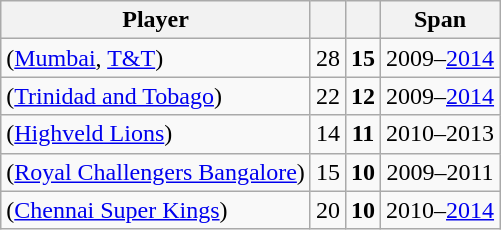<table class="wikitable sortable" style="text-align:center">
<tr>
<th>Player</th>
<th></th>
<th></th>
<th>Span</th>
</tr>
<tr>
<td style="text-align:left"> <span>(<a href='#'>Mumbai</a>, <a href='#'>T&T</a>)</span></td>
<td>28</td>
<td><strong>15</strong></td>
<td>2009–<a href='#'>2014</a></td>
</tr>
<tr>
<td style="text-align:left"><span> (<a href='#'>Trinidad and Tobago</a>)</span></td>
<td>22</td>
<td><strong>12</strong></td>
<td>2009–<a href='#'>2014</a></td>
</tr>
<tr>
<td style="text-align:left"> <span>(<a href='#'>Highveld Lions</a>)</span></td>
<td>14</td>
<td><strong>11</strong></td>
<td>2010–2013</td>
</tr>
<tr>
<td style="text-align:left"> <span>(<a href='#'>Royal Challengers Bangalore</a>)</span></td>
<td>15</td>
<td><strong>10</strong></td>
<td>2009–2011</td>
</tr>
<tr>
<td style="text-align:left"> <span>(<a href='#'>Chennai Super Kings</a>)</span></td>
<td>20</td>
<td><strong>10</strong></td>
<td>2010–<a href='#'>2014</a></td>
</tr>
</table>
